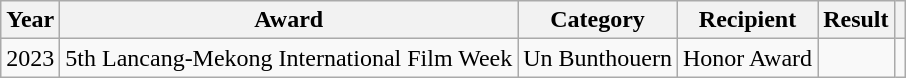<table class="wikitable sortable">
<tr>
<th>Year</th>
<th>Award</th>
<th>Category</th>
<th>Recipient</th>
<th>Result</th>
<th></th>
</tr>
<tr>
<td>2023</td>
<td>5th Lancang-Mekong International Film Week</td>
<td>Un Bunthouern</td>
<td>Honor Award</td>
<td></td>
<td></td>
</tr>
</table>
